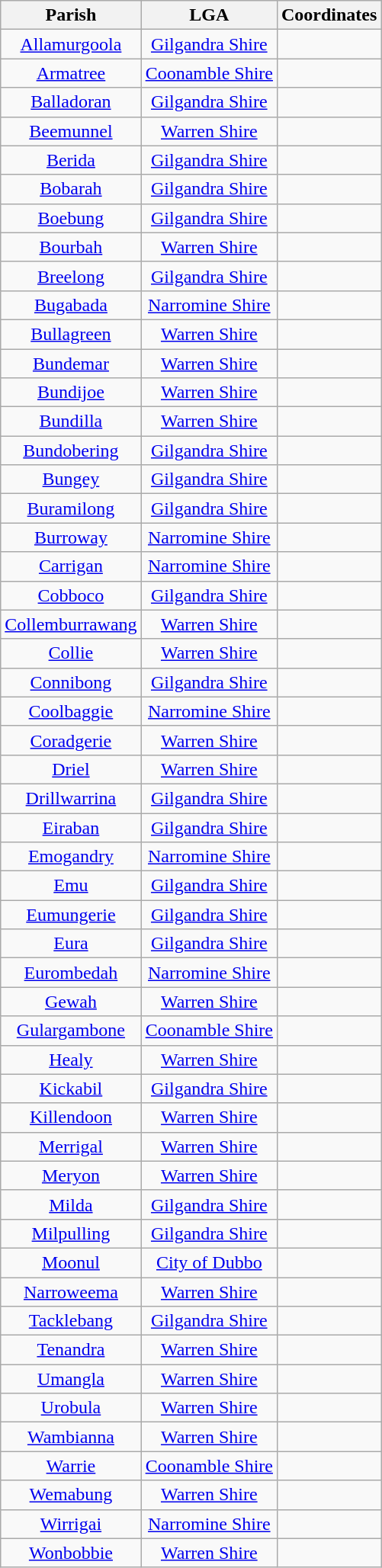<table class="wikitable" style="text-align:center">
<tr>
<th>Parish</th>
<th>LGA</th>
<th>Coordinates</th>
</tr>
<tr>
<td><a href='#'>Allamurgoola</a></td>
<td><a href='#'>Gilgandra Shire</a></td>
<td></td>
</tr>
<tr>
<td><a href='#'>Armatree</a></td>
<td><a href='#'>Coonamble Shire</a></td>
<td></td>
</tr>
<tr>
<td><a href='#'>Balladoran</a></td>
<td><a href='#'>Gilgandra Shire</a></td>
<td></td>
</tr>
<tr>
<td><a href='#'>Beemunnel</a></td>
<td><a href='#'>Warren Shire</a></td>
<td></td>
</tr>
<tr>
<td><a href='#'>Berida</a></td>
<td><a href='#'>Gilgandra Shire</a></td>
<td></td>
</tr>
<tr>
<td><a href='#'>Bobarah</a></td>
<td><a href='#'>Gilgandra Shire</a></td>
<td></td>
</tr>
<tr>
<td><a href='#'>Boebung</a></td>
<td><a href='#'>Gilgandra Shire</a></td>
<td></td>
</tr>
<tr>
<td><a href='#'>Bourbah</a></td>
<td><a href='#'>Warren Shire</a></td>
<td></td>
</tr>
<tr>
<td><a href='#'>Breelong</a></td>
<td><a href='#'>Gilgandra Shire</a></td>
<td></td>
</tr>
<tr>
<td><a href='#'>Bugabada</a></td>
<td><a href='#'>Narromine Shire</a></td>
<td></td>
</tr>
<tr>
<td><a href='#'>Bullagreen</a></td>
<td><a href='#'>Warren Shire</a></td>
<td></td>
</tr>
<tr>
<td><a href='#'>Bundemar</a></td>
<td><a href='#'>Warren Shire</a></td>
<td></td>
</tr>
<tr>
<td><a href='#'>Bundijoe</a></td>
<td><a href='#'>Warren Shire</a></td>
<td></td>
</tr>
<tr>
<td><a href='#'>Bundilla</a></td>
<td><a href='#'>Warren Shire</a></td>
<td></td>
</tr>
<tr>
<td><a href='#'>Bundobering</a></td>
<td><a href='#'>Gilgandra Shire</a></td>
<td></td>
</tr>
<tr>
<td><a href='#'>Bungey</a></td>
<td><a href='#'>Gilgandra Shire</a></td>
<td></td>
</tr>
<tr>
<td><a href='#'>Buramilong</a></td>
<td><a href='#'>Gilgandra Shire</a></td>
<td></td>
</tr>
<tr>
<td><a href='#'>Burroway</a></td>
<td><a href='#'>Narromine Shire</a></td>
<td></td>
</tr>
<tr>
<td><a href='#'>Carrigan</a></td>
<td><a href='#'>Narromine Shire</a></td>
<td></td>
</tr>
<tr>
<td><a href='#'>Cobboco</a></td>
<td><a href='#'>Gilgandra Shire</a></td>
<td></td>
</tr>
<tr>
<td><a href='#'>Collemburrawang</a></td>
<td><a href='#'>Warren Shire</a></td>
<td></td>
</tr>
<tr>
<td><a href='#'>Collie</a></td>
<td><a href='#'>Warren Shire</a></td>
<td></td>
</tr>
<tr>
<td><a href='#'>Connibong</a></td>
<td><a href='#'>Gilgandra Shire</a></td>
<td></td>
</tr>
<tr>
<td><a href='#'>Coolbaggie</a></td>
<td><a href='#'>Narromine Shire</a></td>
<td></td>
</tr>
<tr>
<td><a href='#'>Coradgerie</a></td>
<td><a href='#'>Warren Shire</a></td>
<td></td>
</tr>
<tr>
<td><a href='#'>Driel</a></td>
<td><a href='#'>Warren Shire</a></td>
<td></td>
</tr>
<tr>
<td><a href='#'>Drillwarrina</a></td>
<td><a href='#'>Gilgandra Shire</a></td>
<td></td>
</tr>
<tr>
<td><a href='#'>Eiraban</a></td>
<td><a href='#'>Gilgandra Shire</a></td>
<td></td>
</tr>
<tr>
<td><a href='#'>Emogandry</a></td>
<td><a href='#'>Narromine Shire</a></td>
<td></td>
</tr>
<tr>
<td><a href='#'>Emu</a></td>
<td><a href='#'>Gilgandra Shire</a></td>
<td></td>
</tr>
<tr>
<td><a href='#'>Eumungerie</a></td>
<td><a href='#'>Gilgandra Shire</a></td>
<td></td>
</tr>
<tr>
<td><a href='#'>Eura</a></td>
<td><a href='#'>Gilgandra Shire</a></td>
<td></td>
</tr>
<tr>
<td><a href='#'>Eurombedah</a></td>
<td><a href='#'>Narromine Shire</a></td>
<td></td>
</tr>
<tr>
<td><a href='#'>Gewah</a></td>
<td><a href='#'>Warren Shire</a></td>
<td></td>
</tr>
<tr>
<td><a href='#'>Gulargambone</a></td>
<td><a href='#'>Coonamble Shire</a></td>
<td></td>
</tr>
<tr>
<td><a href='#'>Healy</a></td>
<td><a href='#'>Warren Shire</a></td>
<td></td>
</tr>
<tr>
<td><a href='#'>Kickabil</a></td>
<td><a href='#'>Gilgandra Shire</a></td>
<td></td>
</tr>
<tr>
<td><a href='#'>Killendoon</a></td>
<td><a href='#'>Warren Shire</a></td>
<td></td>
</tr>
<tr>
<td><a href='#'>Merrigal</a></td>
<td><a href='#'>Warren Shire</a></td>
<td></td>
</tr>
<tr>
<td><a href='#'>Meryon</a></td>
<td><a href='#'>Warren Shire</a></td>
<td></td>
</tr>
<tr>
<td><a href='#'>Milda</a></td>
<td><a href='#'>Gilgandra Shire</a></td>
<td></td>
</tr>
<tr>
<td><a href='#'>Milpulling</a></td>
<td><a href='#'>Gilgandra Shire</a></td>
<td></td>
</tr>
<tr>
<td><a href='#'>Moonul</a></td>
<td><a href='#'>City of Dubbo</a></td>
<td></td>
</tr>
<tr>
<td><a href='#'>Narroweema</a></td>
<td><a href='#'>Warren Shire</a></td>
<td></td>
</tr>
<tr>
<td><a href='#'>Tacklebang</a></td>
<td><a href='#'>Gilgandra Shire</a></td>
<td></td>
</tr>
<tr>
<td><a href='#'>Tenandra</a></td>
<td><a href='#'>Warren Shire</a></td>
<td></td>
</tr>
<tr>
<td><a href='#'>Umangla</a></td>
<td><a href='#'>Warren Shire</a></td>
<td></td>
</tr>
<tr>
<td><a href='#'>Urobula</a></td>
<td><a href='#'>Warren Shire</a></td>
<td></td>
</tr>
<tr>
<td><a href='#'>Wambianna</a></td>
<td><a href='#'>Warren Shire</a></td>
<td></td>
</tr>
<tr>
<td><a href='#'>Warrie</a></td>
<td><a href='#'>Coonamble Shire</a></td>
<td></td>
</tr>
<tr>
<td><a href='#'>Wemabung</a></td>
<td><a href='#'>Warren Shire</a></td>
<td></td>
</tr>
<tr>
<td><a href='#'>Wirrigai</a></td>
<td><a href='#'>Narromine Shire</a></td>
<td></td>
</tr>
<tr>
<td><a href='#'>Wonbobbie</a></td>
<td><a href='#'>Warren Shire</a></td>
<td></td>
</tr>
</table>
